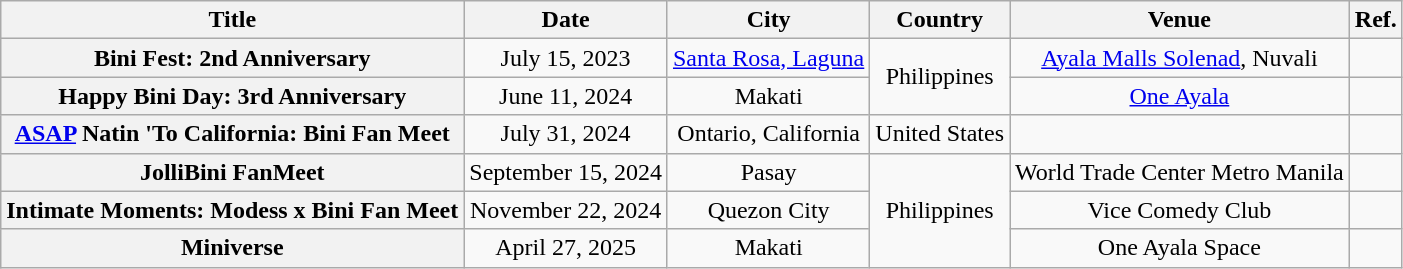<table class="wikitable plainrowheaders" style="text-align: center;">
<tr>
<th>Title</th>
<th class="unsortable" scope="col">Date</th>
<th>City</th>
<th>Country</th>
<th>Venue</th>
<th>Ref.</th>
</tr>
<tr>
<th scope="row">Bini Fest: 2nd Anniversary</th>
<td>July 15, 2023</td>
<td><a href='#'>Santa Rosa, Laguna</a></td>
<td rowspan="2">Philippines</td>
<td><a href='#'>Ayala Malls Solenad</a>, Nuvali</td>
<td></td>
</tr>
<tr>
<th scope="row">Happy Bini Day: 3rd Anniversary</th>
<td scope="row">June 11, 2024</td>
<td>Makati</td>
<td><a href='#'>One Ayala</a></td>
<td></td>
</tr>
<tr>
<th scope="row"><a href='#'>ASAP</a> Natin 'To California: Bini Fan Meet</th>
<td>July 31, 2024</td>
<td>Ontario, California</td>
<td>United States</td>
<td></td>
<td></td>
</tr>
<tr>
<th scope="row">JolliBini FanMeet</th>
<td>September 15, 2024</td>
<td>Pasay</td>
<td rowspan="3">Philippines</td>
<td>World Trade Center Metro Manila</td>
<td></td>
</tr>
<tr>
<th scope="row">Intimate Moments: Modess x Bini Fan Meet</th>
<td>November 22, 2024</td>
<td>Quezon City</td>
<td>Vice Comedy Club</td>
<td></td>
</tr>
<tr>
<th scope="row">Miniverse</th>
<td>April 27, 2025</td>
<td>Makati</td>
<td>One Ayala Space</td>
<td></td>
</tr>
</table>
